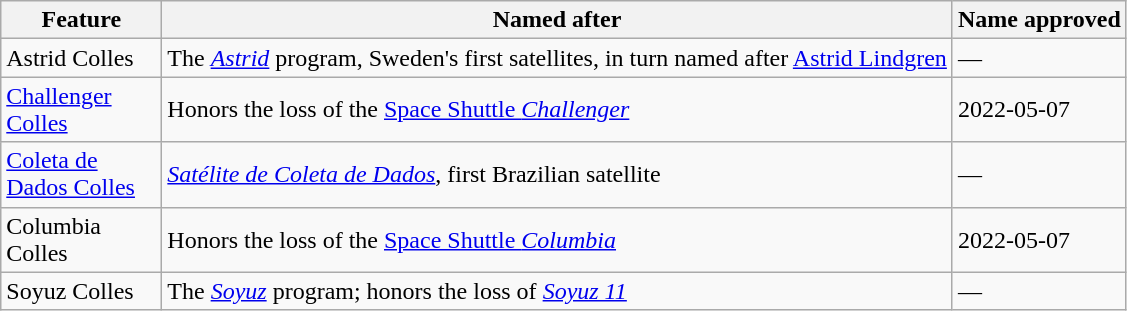<table class="wikitable">
<tr>
<th width=100>Feature</th>
<th>Named after</th>
<th>Name approved<br></th>
</tr>
<tr>
<td>Astrid Colles</td>
<td>The <em><a href='#'>Astrid</a></em> program, Sweden's first satellites, in turn named after <a href='#'>Astrid Lindgren</a></td>
<td>—</td>
</tr>
<tr>
<td><a href='#'>Challenger Colles</a></td>
<td>Honors the loss of the <a href='#'>Space Shuttle <em>Challenger</em></a></td>
<td>2022-05-07</td>
</tr>
<tr>
<td><a href='#'>Coleta de Dados Colles</a></td>
<td><em><a href='#'>Satélite de Coleta de Dados</a></em>, first Brazilian satellite</td>
<td>—</td>
</tr>
<tr>
<td>Columbia Colles</td>
<td>Honors the loss of the <a href='#'>Space Shuttle <em>Columbia</em></a></td>
<td>2022-05-07</td>
</tr>
<tr>
<td>Soyuz Colles</td>
<td>The <em><a href='#'>Soyuz</a></em> program; honors the loss of <em><a href='#'>Soyuz 11</a></em></td>
<td>—</td>
</tr>
</table>
